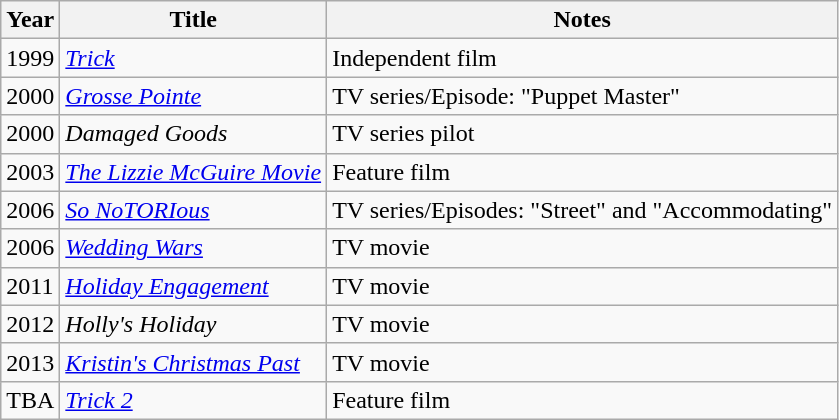<table class="wikitable sortable">
<tr>
<th>Year</th>
<th>Title</th>
<th class="unsortable">Notes</th>
</tr>
<tr>
<td>1999</td>
<td><em><a href='#'>Trick</a></em></td>
<td>Independent film</td>
</tr>
<tr>
<td>2000</td>
<td><em><a href='#'>Grosse Pointe</a></em></td>
<td>TV series/Episode: "Puppet Master"</td>
</tr>
<tr>
<td>2000</td>
<td><em>Damaged Goods</em></td>
<td>TV series pilot</td>
</tr>
<tr>
<td>2003</td>
<td><em><a href='#'>The Lizzie McGuire Movie</a></em></td>
<td>Feature film</td>
</tr>
<tr>
<td>2006</td>
<td><em><a href='#'>So NoTORIous</a></em></td>
<td>TV series/Episodes: "Street" and "Accommodating"</td>
</tr>
<tr>
<td>2006</td>
<td><em><a href='#'>Wedding Wars</a></em></td>
<td>TV movie</td>
</tr>
<tr>
<td>2011</td>
<td><em><a href='#'>Holiday Engagement</a></em></td>
<td>TV movie</td>
</tr>
<tr>
<td>2012</td>
<td><em>Holly's Holiday</em></td>
<td>TV movie</td>
</tr>
<tr>
<td>2013</td>
<td><em><a href='#'>Kristin's Christmas Past</a></em></td>
<td>TV movie</td>
</tr>
<tr>
<td>TBA</td>
<td><em><a href='#'>Trick 2</a></em></td>
<td>Feature film</td>
</tr>
</table>
